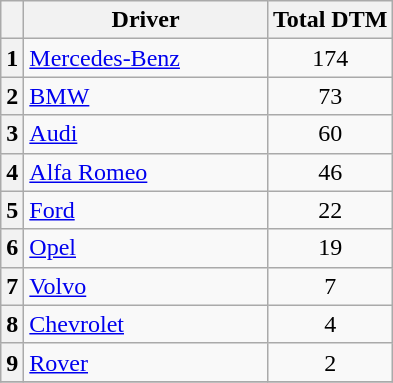<table class="wikitable" style="text-align:center;" style="font-size:97%;">
<tr>
<th></th>
<th width="155px">Driver</th>
<th>Total DTM</th>
</tr>
<tr>
<th>1</th>
<td align="left"> <a href='#'>Mercedes-Benz</a></td>
<td align="center">174</td>
</tr>
<tr>
<th>2</th>
<td align="left"> <a href='#'>BMW</a></td>
<td align="center">73</td>
</tr>
<tr>
<th>3</th>
<td align="left"> <a href='#'>Audi</a></td>
<td align="center">60</td>
</tr>
<tr>
<th>4</th>
<td align="left"> <a href='#'>Alfa Romeo</a></td>
<td align="center">46</td>
</tr>
<tr>
<th>5</th>
<td align="left"> <a href='#'>Ford</a></td>
<td align="center">22</td>
</tr>
<tr>
<th>6</th>
<td align="left"> <a href='#'>Opel</a></td>
<td align="center">19</td>
</tr>
<tr>
<th>7</th>
<td align="left"> <a href='#'>Volvo</a></td>
<td align="center">7</td>
</tr>
<tr>
<th>8</th>
<td align="left"> <a href='#'>Chevrolet</a></td>
<td align="center">4</td>
</tr>
<tr>
<th>9</th>
<td align="left"> <a href='#'>Rover</a></td>
<td align="center">2</td>
</tr>
<tr>
</tr>
</table>
